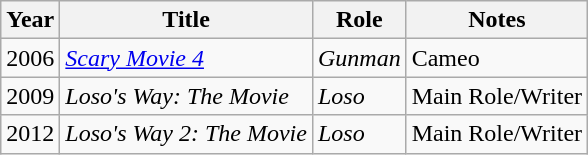<table class="wikitable">
<tr>
<th>Year</th>
<th>Title</th>
<th>Role</th>
<th>Notes</th>
</tr>
<tr>
<td>2006</td>
<td><em><a href='#'>Scary Movie 4</a></em></td>
<td><em>Gunman</em></td>
<td>Cameo</td>
</tr>
<tr>
<td>2009</td>
<td><em>Loso's Way: The Movie</em></td>
<td><em>Loso</em></td>
<td>Main Role/Writer</td>
</tr>
<tr>
<td>2012</td>
<td><em>Loso's Way 2: The Movie</em></td>
<td><em>Loso</em></td>
<td>Main Role/Writer</td>
</tr>
</table>
